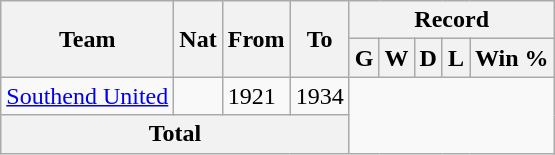<table class="wikitable" style="text-align: center">
<tr>
<th rowspan="2">Team</th>
<th rowspan="2">Nat</th>
<th rowspan="2">From</th>
<th rowspan="2">To</th>
<th colspan="5">Record</th>
</tr>
<tr>
<th>G</th>
<th>W</th>
<th>D</th>
<th>L</th>
<th>Win %</th>
</tr>
<tr>
<td align=left><a href='#'>Southend United</a></td>
<td></td>
<td align=left>1921</td>
<td align=left>1934<br></td>
</tr>
<tr>
<th style="text-align:center;" colspan="4">Total<br></th>
</tr>
</table>
